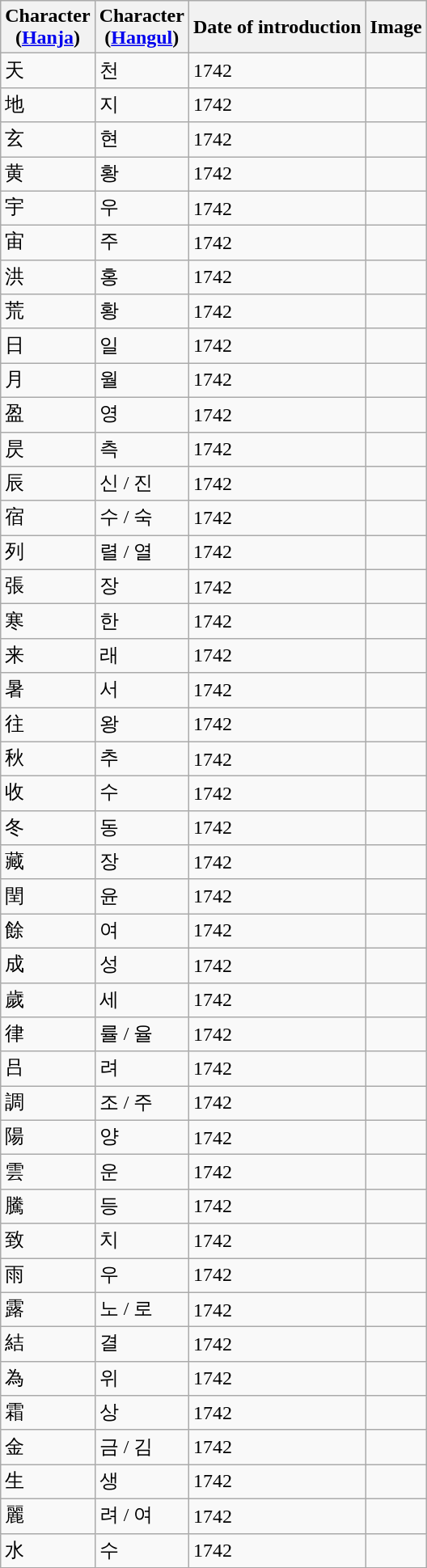<table class="wikitable">
<tr>
<th>Character<br>(<a href='#'>Hanja</a>)</th>
<th>Character<br>(<a href='#'>Hangul</a>)</th>
<th>Date of introduction</th>
<th>Image</th>
</tr>
<tr>
<td>天</td>
<td>천</td>
<td>1742</td>
<td></td>
</tr>
<tr>
<td>地</td>
<td>지</td>
<td>1742</td>
<td></td>
</tr>
<tr>
<td>玄</td>
<td>현</td>
<td>1742</td>
<td></td>
</tr>
<tr>
<td>黄</td>
<td>황</td>
<td>1742</td>
<td></td>
</tr>
<tr>
<td>宇</td>
<td>우</td>
<td>1742</td>
<td></td>
</tr>
<tr>
<td>宙</td>
<td>주</td>
<td>1742</td>
<td></td>
</tr>
<tr>
<td>洪</td>
<td>홍</td>
<td>1742</td>
<td></td>
</tr>
<tr>
<td>荒</td>
<td>황</td>
<td>1742</td>
<td></td>
</tr>
<tr>
<td>日</td>
<td>일</td>
<td>1742</td>
<td></td>
</tr>
<tr>
<td>月</td>
<td>월</td>
<td>1742</td>
<td></td>
</tr>
<tr>
<td>盈</td>
<td>영</td>
<td>1742</td>
<td></td>
</tr>
<tr>
<td>昃</td>
<td>측</td>
<td>1742</td>
<td></td>
</tr>
<tr>
<td>辰</td>
<td>신 / 진</td>
<td>1742</td>
<td></td>
</tr>
<tr>
<td>宿</td>
<td>수 / 숙</td>
<td>1742</td>
<td></td>
</tr>
<tr>
<td>列</td>
<td>렬 / 열</td>
<td>1742</td>
<td></td>
</tr>
<tr>
<td>張</td>
<td>장</td>
<td>1742</td>
<td></td>
</tr>
<tr>
<td>寒</td>
<td>한</td>
<td>1742</td>
<td></td>
</tr>
<tr>
<td>来</td>
<td>래</td>
<td>1742</td>
<td></td>
</tr>
<tr>
<td>暑</td>
<td>서</td>
<td>1742</td>
<td></td>
</tr>
<tr>
<td>往</td>
<td>왕</td>
<td>1742</td>
<td></td>
</tr>
<tr>
<td>秋</td>
<td>추</td>
<td>1742</td>
<td></td>
</tr>
<tr>
<td>收</td>
<td>수</td>
<td>1742</td>
<td></td>
</tr>
<tr>
<td>冬</td>
<td>동</td>
<td>1742</td>
<td></td>
</tr>
<tr>
<td>藏</td>
<td>장</td>
<td>1742</td>
<td></td>
</tr>
<tr>
<td>閏</td>
<td>윤</td>
<td>1742</td>
<td></td>
</tr>
<tr>
<td>餘</td>
<td>여</td>
<td>1742</td>
<td></td>
</tr>
<tr>
<td>成</td>
<td>성</td>
<td>1742</td>
<td></td>
</tr>
<tr>
<td>歲</td>
<td>세</td>
<td>1742</td>
<td></td>
</tr>
<tr>
<td>律</td>
<td>률 / 율</td>
<td>1742</td>
<td></td>
</tr>
<tr>
<td>吕</td>
<td>려</td>
<td>1742</td>
<td></td>
</tr>
<tr>
<td>調</td>
<td>조 / 주</td>
<td>1742</td>
<td></td>
</tr>
<tr>
<td>陽</td>
<td>양</td>
<td>1742</td>
<td></td>
</tr>
<tr>
<td>雲</td>
<td>운</td>
<td>1742</td>
<td></td>
</tr>
<tr>
<td>騰</td>
<td>등</td>
<td>1742</td>
<td></td>
</tr>
<tr>
<td>致</td>
<td>치</td>
<td>1742</td>
<td></td>
</tr>
<tr>
<td>雨</td>
<td>우</td>
<td>1742</td>
<td></td>
</tr>
<tr>
<td>露</td>
<td>노 / 로</td>
<td>1742</td>
<td></td>
</tr>
<tr>
<td>結</td>
<td>결</td>
<td>1742</td>
<td></td>
</tr>
<tr>
<td>為</td>
<td>위</td>
<td>1742</td>
<td></td>
</tr>
<tr>
<td>霜</td>
<td>상</td>
<td>1742</td>
<td></td>
</tr>
<tr>
<td>金</td>
<td>금 / 김</td>
<td>1742</td>
<td></td>
</tr>
<tr>
<td>生</td>
<td>생</td>
<td>1742</td>
<td></td>
</tr>
<tr>
<td>麗</td>
<td>려 / 여</td>
<td>1742</td>
<td></td>
</tr>
<tr>
<td>水</td>
<td>수</td>
<td>1742</td>
<td></td>
</tr>
</table>
